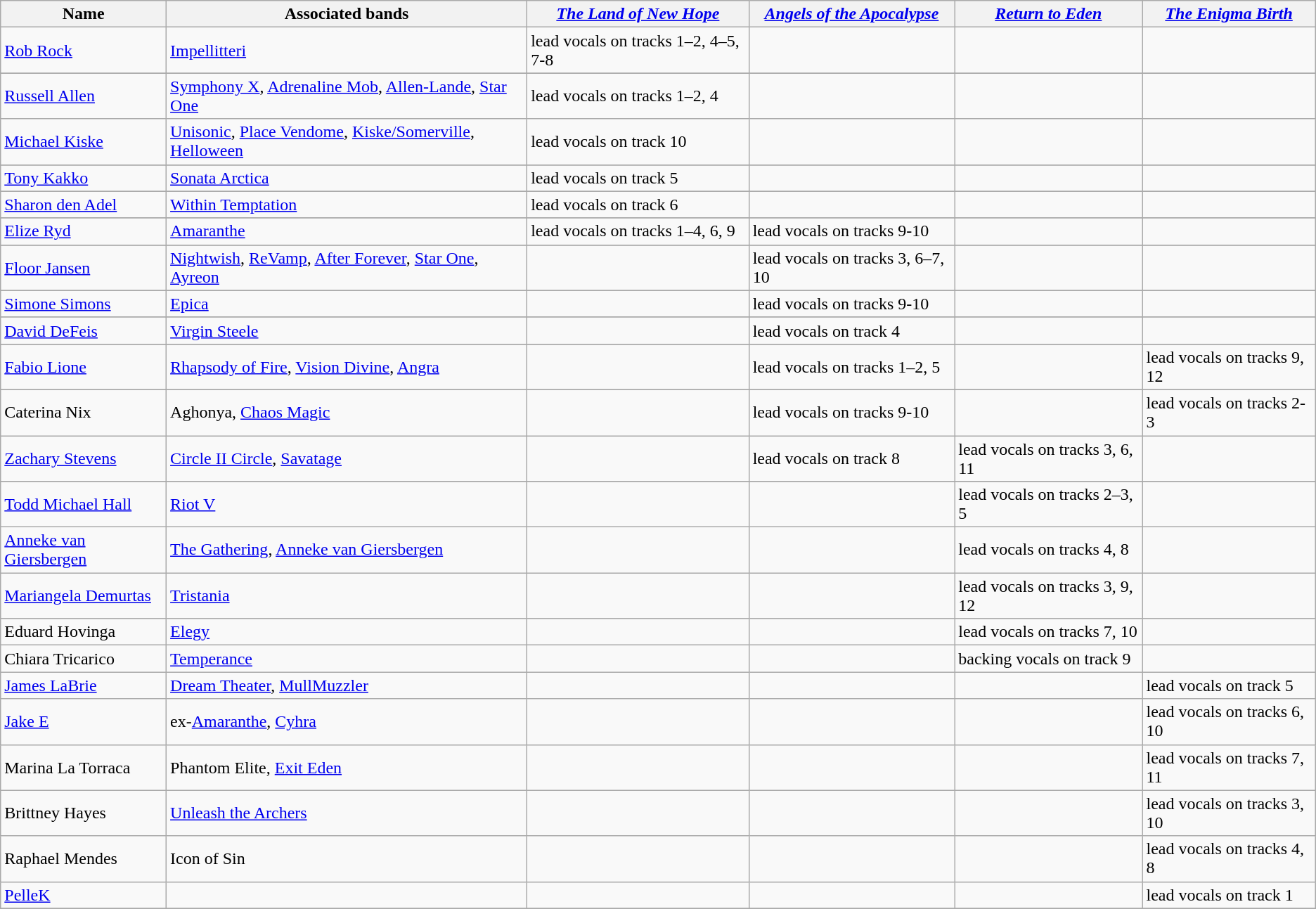<table class="wikitable">
<tr>
<th>Name</th>
<th>Associated bands</th>
<th><em><a href='#'>The Land of New Hope</a></em></th>
<th><em><a href='#'>Angels of the Apocalypse</a></em></th>
<th><a href='#'><em>Return to Eden</em></a></th>
<th><em><a href='#'>The Enigma Birth</a></em></th>
</tr>
<tr>
<td> <a href='#'>Rob Rock</a></td>
<td><a href='#'>Impellitteri</a></td>
<td>lead vocals on tracks 1–2, 4–5, 7-8</td>
<td></td>
<td></td>
<td></td>
</tr>
<tr>
</tr>
<tr>
<td> <a href='#'>Russell Allen</a></td>
<td><a href='#'>Symphony X</a>, <a href='#'>Adrenaline Mob</a>, <a href='#'>Allen-Lande</a>, <a href='#'>Star One</a></td>
<td>lead vocals on tracks 1–2, 4</td>
<td></td>
<td></td>
<td></td>
</tr>
<tr>
<td> <a href='#'>Michael Kiske</a></td>
<td><a href='#'>Unisonic</a>, <a href='#'>Place Vendome</a>, <a href='#'>Kiske/Somerville</a>, <a href='#'>Helloween</a></td>
<td>lead vocals on track 10</td>
<td></td>
<td></td>
<td></td>
</tr>
<tr>
</tr>
<tr>
<td> <a href='#'>Tony Kakko</a></td>
<td><a href='#'>Sonata Arctica</a></td>
<td>lead vocals on track 5</td>
<td></td>
<td></td>
<td></td>
</tr>
<tr>
</tr>
<tr>
<td> <a href='#'>Sharon den Adel</a></td>
<td><a href='#'>Within Temptation</a></td>
<td>lead vocals on track 6</td>
<td></td>
<td></td>
<td></td>
</tr>
<tr>
</tr>
<tr>
<td> <a href='#'>Elize Ryd</a></td>
<td><a href='#'>Amaranthe</a></td>
<td>lead vocals on tracks 1–4, 6, 9</td>
<td>lead vocals on tracks 9-10</td>
<td></td>
<td></td>
</tr>
<tr>
</tr>
<tr>
<td> <a href='#'>Floor Jansen</a></td>
<td><a href='#'>Nightwish</a>, <a href='#'>ReVamp</a>, <a href='#'>After Forever</a>, <a href='#'>Star One</a>, <a href='#'>Ayreon</a></td>
<td></td>
<td>lead vocals on tracks 3, 6–7, 10</td>
<td></td>
<td></td>
</tr>
<tr>
</tr>
<tr>
<td> <a href='#'>Simone Simons</a></td>
<td><a href='#'>Epica</a></td>
<td></td>
<td>lead vocals on tracks 9-10</td>
<td></td>
<td></td>
</tr>
<tr>
</tr>
<tr>
<td> <a href='#'>David DeFeis</a></td>
<td><a href='#'>Virgin Steele</a></td>
<td></td>
<td>lead vocals on track 4</td>
<td></td>
<td></td>
</tr>
<tr>
</tr>
<tr>
<td> <a href='#'>Fabio Lione</a></td>
<td><a href='#'>Rhapsody of Fire</a>, <a href='#'>Vision Divine</a>, <a href='#'>Angra</a></td>
<td></td>
<td>lead vocals on tracks 1–2, 5</td>
<td></td>
<td>lead vocals on tracks 9, 12</td>
</tr>
<tr>
</tr>
<tr>
<td> Caterina Nix</td>
<td>Aghonya, <a href='#'>Chaos Magic</a></td>
<td></td>
<td>lead vocals on tracks 9-10</td>
<td></td>
<td>lead vocals on tracks 2-3</td>
</tr>
<tr>
<td> <a href='#'>Zachary Stevens</a></td>
<td><a href='#'>Circle II Circle</a>, <a href='#'>Savatage</a></td>
<td></td>
<td>lead vocals on track 8</td>
<td>lead vocals on tracks 3, 6, 11</td>
<td></td>
</tr>
<tr>
</tr>
<tr>
<td> <a href='#'>Todd Michael Hall</a></td>
<td><a href='#'>Riot V</a></td>
<td></td>
<td></td>
<td>lead vocals on tracks 2–3, 5</td>
<td></td>
</tr>
<tr>
<td> <a href='#'>Anneke van Giersbergen</a></td>
<td><a href='#'>The Gathering</a>, <a href='#'>Anneke van Giersbergen</a></td>
<td></td>
<td></td>
<td>lead vocals on tracks 4, 8</td>
<td></td>
</tr>
<tr>
<td> <a href='#'>Mariangela Demurtas</a></td>
<td><a href='#'>Tristania</a></td>
<td></td>
<td></td>
<td>lead vocals on tracks 3, 9, 12</td>
<td></td>
</tr>
<tr>
<td> Eduard Hovinga</td>
<td><a href='#'>Elegy</a></td>
<td></td>
<td></td>
<td>lead vocals on tracks 7, 10</td>
<td></td>
</tr>
<tr>
<td> Chiara Tricarico</td>
<td><a href='#'>Temperance</a></td>
<td></td>
<td></td>
<td>backing vocals on track 9</td>
<td></td>
</tr>
<tr>
<td> <a href='#'>James LaBrie</a></td>
<td><a href='#'>Dream Theater</a>, <a href='#'>MullMuzzler</a></td>
<td></td>
<td></td>
<td></td>
<td>lead vocals on track 5</td>
</tr>
<tr>
<td> <a href='#'>Jake E</a></td>
<td>ex-<a href='#'>Amaranthe</a>, <a href='#'>Cyhra</a></td>
<td></td>
<td></td>
<td></td>
<td>lead vocals on tracks 6, 10</td>
</tr>
<tr>
<td> Marina La Torraca</td>
<td>Phantom Elite, <a href='#'>Exit Eden</a></td>
<td></td>
<td></td>
<td></td>
<td>lead vocals on tracks 7, 11</td>
</tr>
<tr>
<td> Brittney Hayes</td>
<td><a href='#'>Unleash the Archers</a></td>
<td></td>
<td></td>
<td></td>
<td>lead vocals on tracks 3, 10</td>
</tr>
<tr>
<td> Raphael Mendes</td>
<td>Icon of Sin</td>
<td></td>
<td></td>
<td></td>
<td>lead vocals on tracks 4, 8</td>
</tr>
<tr>
<td> <a href='#'>PelleK</a></td>
<td></td>
<td></td>
<td></td>
<td></td>
<td>lead vocals on track 1</td>
</tr>
<tr>
</tr>
<tr>
</tr>
<tr>
</tr>
</table>
